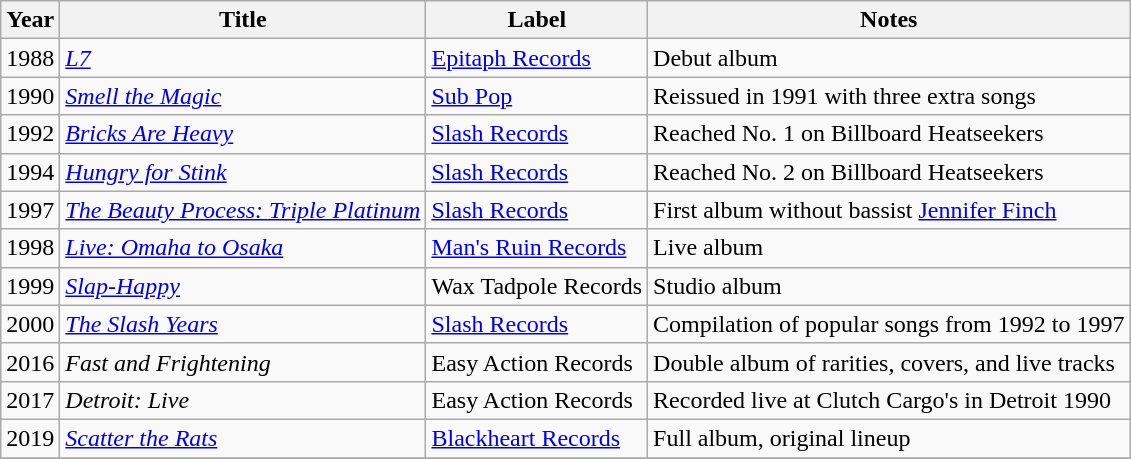<table class="wikitable">
<tr>
<th>Year</th>
<th>Title</th>
<th>Label</th>
<th>Notes</th>
</tr>
<tr>
<td>1988</td>
<td><em><a href='#'>L7</a></em></td>
<td><a href='#'>Epitaph Records</a></td>
<td>Debut album</td>
</tr>
<tr>
<td>1990</td>
<td><em><a href='#'>Smell the Magic</a></em></td>
<td><a href='#'>Sub Pop</a></td>
<td>Reissued in 1991 with three extra songs</td>
</tr>
<tr>
<td>1992</td>
<td><em><a href='#'>Bricks Are Heavy</a></em></td>
<td><a href='#'>Slash Records</a></td>
<td>Reached No. 1 on Billboard Heatseekers</td>
</tr>
<tr>
<td>1994</td>
<td><em><a href='#'>Hungry for Stink</a></em></td>
<td><a href='#'>Slash Records</a></td>
<td>Reached No. 2 on Billboard Heatseekers</td>
</tr>
<tr>
<td>1997</td>
<td><em><a href='#'>The Beauty Process: Triple Platinum</a></em></td>
<td><a href='#'>Slash Records</a></td>
<td>First album without bassist <a href='#'>Jennifer Finch</a></td>
</tr>
<tr>
<td>1998</td>
<td><em><a href='#'>Live: Omaha to Osaka</a></em></td>
<td><a href='#'>Man's Ruin Records</a></td>
<td>Live album</td>
</tr>
<tr>
<td>1999</td>
<td><em><a href='#'>Slap-Happy</a></em></td>
<td>Wax Tadpole Records</td>
<td>Studio album</td>
</tr>
<tr>
<td>2000</td>
<td><em><a href='#'>The Slash Years</a></em></td>
<td><a href='#'>Slash Records</a></td>
<td>Compilation of popular songs from 1992 to 1997</td>
</tr>
<tr>
<td>2016</td>
<td><em>Fast and Frightening</em></td>
<td>Easy Action Records</td>
<td>Double album of rarities, covers, and live tracks</td>
</tr>
<tr>
<td>2017</td>
<td><em>Detroit: Live</em></td>
<td>Easy Action Records</td>
<td>Recorded live at Clutch Cargo's in Detroit 1990</td>
</tr>
<tr>
<td>2019</td>
<td><em><a href='#'>Scatter the Rats</a></em></td>
<td><a href='#'>Blackheart Records</a></td>
<td>Full album, original lineup</td>
</tr>
<tr>
</tr>
</table>
